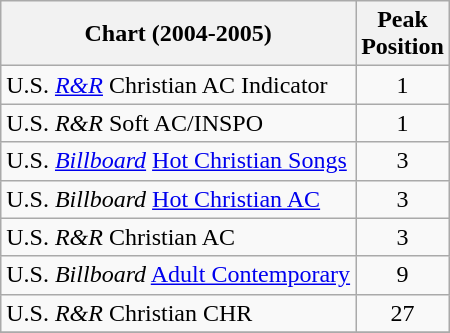<table class="wikitable sortable">
<tr>
<th align="left">Chart (2004-2005)</th>
<th align="center">Peak<br> Position</th>
</tr>
<tr>
<td align="left">U.S. <em><a href='#'>R&R</a></em> Christian AC Indicator</td>
<td align="center">1</td>
</tr>
<tr>
<td align="left">U.S. <em>R&R</em> Soft AC/INSPO</td>
<td align="center">1</td>
</tr>
<tr>
<td align="left">U.S. <em><a href='#'>Billboard</a></em> <a href='#'>Hot Christian Songs</a></td>
<td align="center">3</td>
</tr>
<tr>
<td align="left">U.S. <em>Billboard</em> <a href='#'>Hot Christian AC</a></td>
<td align="center">3</td>
</tr>
<tr>
<td align="left">U.S. <em>R&R</em> Christian AC</td>
<td align="center">3</td>
</tr>
<tr>
<td align="left">U.S. <em>Billboard</em> <a href='#'>Adult Contemporary</a></td>
<td align="center">9</td>
</tr>
<tr>
<td align="left">U.S. <em>R&R</em> Christian CHR </td>
<td align="center">27</td>
</tr>
<tr>
</tr>
</table>
